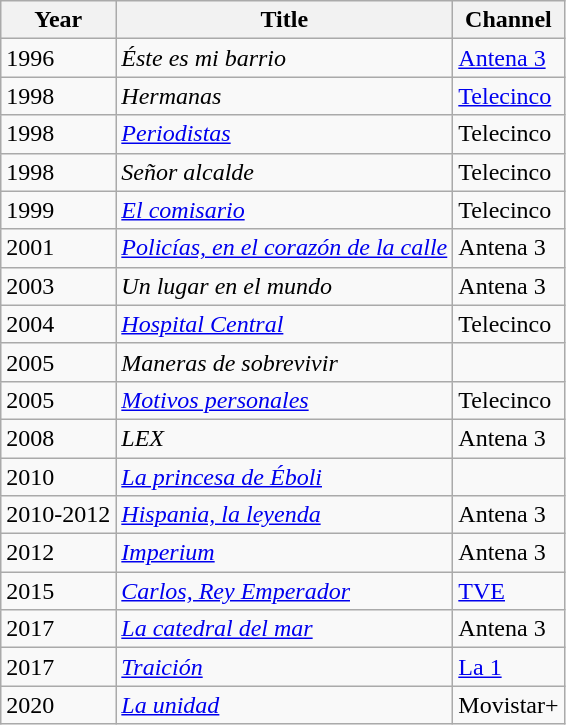<table class="wikitable">
<tr>
<th>Year</th>
<th>Title</th>
<th>Channel</th>
</tr>
<tr>
<td>1996</td>
<td><em>Éste es mi barrio</em></td>
<td><a href='#'>Antena 3</a></td>
</tr>
<tr>
<td>1998</td>
<td><em>Hermanas</em></td>
<td><a href='#'>Telecinco</a></td>
</tr>
<tr>
<td>1998</td>
<td><em><a href='#'>Periodistas</a></em></td>
<td>Telecinco</td>
</tr>
<tr>
<td>1998</td>
<td><em>Señor alcalde</em></td>
<td>Telecinco</td>
</tr>
<tr>
<td>1999</td>
<td><em><a href='#'>El comisario</a></em></td>
<td>Telecinco</td>
</tr>
<tr>
<td>2001</td>
<td><em><a href='#'>Policías, en el corazón de la calle</a></em></td>
<td>Antena 3</td>
</tr>
<tr>
<td>2003</td>
<td><em>Un lugar en el mundo</em></td>
<td>Antena 3</td>
</tr>
<tr>
<td>2004</td>
<td><em><a href='#'>Hospital Central</a></em></td>
<td>Telecinco</td>
</tr>
<tr>
<td>2005</td>
<td><em>Maneras de sobrevivir</em></td>
<td></td>
</tr>
<tr>
<td>2005</td>
<td><em><a href='#'>Motivos personales</a></em></td>
<td>Telecinco</td>
</tr>
<tr>
<td>2008</td>
<td><em>LEX</em></td>
<td>Antena 3</td>
</tr>
<tr>
<td>2010</td>
<td><em><a href='#'>La princesa de Éboli</a></em></td>
<td></td>
</tr>
<tr>
<td>2010-2012</td>
<td><em><a href='#'>Hispania, la leyenda</a></em></td>
<td>Antena 3</td>
</tr>
<tr>
<td>2012</td>
<td><em><a href='#'>Imperium</a></em></td>
<td>Antena 3</td>
</tr>
<tr>
<td>2015</td>
<td><em><a href='#'>Carlos, Rey Emperador</a></em></td>
<td><a href='#'>TVE</a></td>
</tr>
<tr>
<td>2017</td>
<td><em><a href='#'>La catedral del mar</a></em></td>
<td>Antena 3</td>
</tr>
<tr>
<td>2017</td>
<td><em><a href='#'>Traición</a></em></td>
<td><a href='#'>La 1</a></td>
</tr>
<tr>
<td>2020</td>
<td><em><a href='#'>La unidad</a></em></td>
<td>Movistar+</td>
</tr>
</table>
